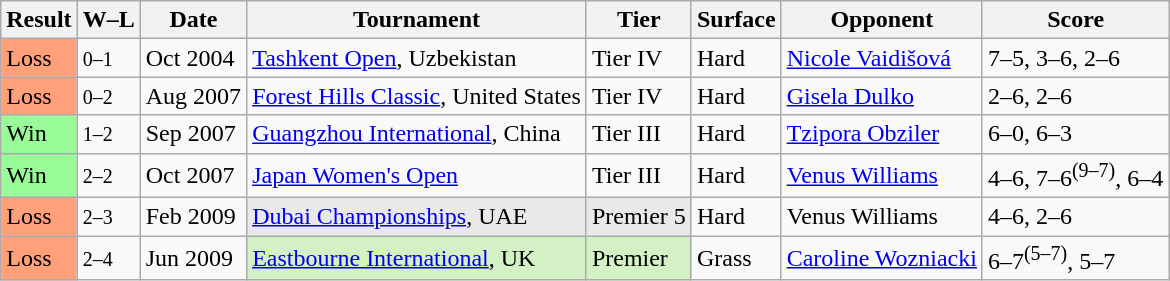<table class="sortable wikitable">
<tr>
<th>Result</th>
<th class="unsortable">W–L</th>
<th>Date</th>
<th>Tournament</th>
<th>Tier</th>
<th>Surface</th>
<th>Opponent</th>
<th class="unsortable">Score</th>
</tr>
<tr>
<td style="background:#ffa07a;">Loss</td>
<td><small>0–1</small></td>
<td>Oct 2004</td>
<td><a href='#'>Tashkent Open</a>, Uzbekistan</td>
<td>Tier IV</td>
<td>Hard</td>
<td> <a href='#'>Nicole Vaidišová</a></td>
<td>7–5, 3–6, 2–6</td>
</tr>
<tr>
<td style="background:#ffa07a;">Loss</td>
<td><small>0–2</small></td>
<td>Aug 2007</td>
<td><a href='#'>Forest Hills Classic</a>, United States</td>
<td>Tier IV</td>
<td>Hard</td>
<td> <a href='#'>Gisela Dulko</a></td>
<td>2–6, 2–6</td>
</tr>
<tr>
<td style="background:#98fb98;">Win</td>
<td><small>1–2</small></td>
<td>Sep 2007</td>
<td><a href='#'>Guangzhou International</a>, China</td>
<td>Tier III</td>
<td>Hard</td>
<td> <a href='#'>Tzipora Obziler</a></td>
<td>6–0, 6–3</td>
</tr>
<tr>
<td style="background:#98fb98;">Win</td>
<td><small>2–2</small></td>
<td>Oct 2007</td>
<td><a href='#'>Japan Women's Open</a></td>
<td>Tier III</td>
<td>Hard</td>
<td> <a href='#'>Venus Williams</a></td>
<td>4–6, 7–6<sup>(9–7)</sup>, 6–4</td>
</tr>
<tr>
<td style="background:#ffa07a;">Loss</td>
<td><small>2–3</small></td>
<td>Feb 2009</td>
<td style="background:#e9e9e9;"><a href='#'>Dubai Championships</a>, UAE</td>
<td style="background:#e9e9e9;">Premier 5</td>
<td>Hard</td>
<td> Venus Williams</td>
<td>4–6, 2–6</td>
</tr>
<tr>
<td style="background:#ffa07a;">Loss</td>
<td><small>2–4</small></td>
<td>Jun 2009</td>
<td style="background:#d4f1c5;"><a href='#'>Eastbourne International</a>, UK</td>
<td style="background:#d4f1c5;">Premier</td>
<td>Grass</td>
<td> <a href='#'>Caroline Wozniacki</a></td>
<td>6–7<sup>(5–7)</sup>, 5–7</td>
</tr>
</table>
